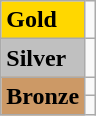<table class="wikitable">
<tr>
<td bgcolor="gold"><strong>Gold</strong></td>
<td></td>
</tr>
<tr>
<td bgcolor="silver"><strong>Silver</strong></td>
<td></td>
</tr>
<tr>
<td rowspan="2" bgcolor="#cc9966"><strong>Bronze</strong></td>
<td></td>
</tr>
<tr>
<td></td>
</tr>
</table>
